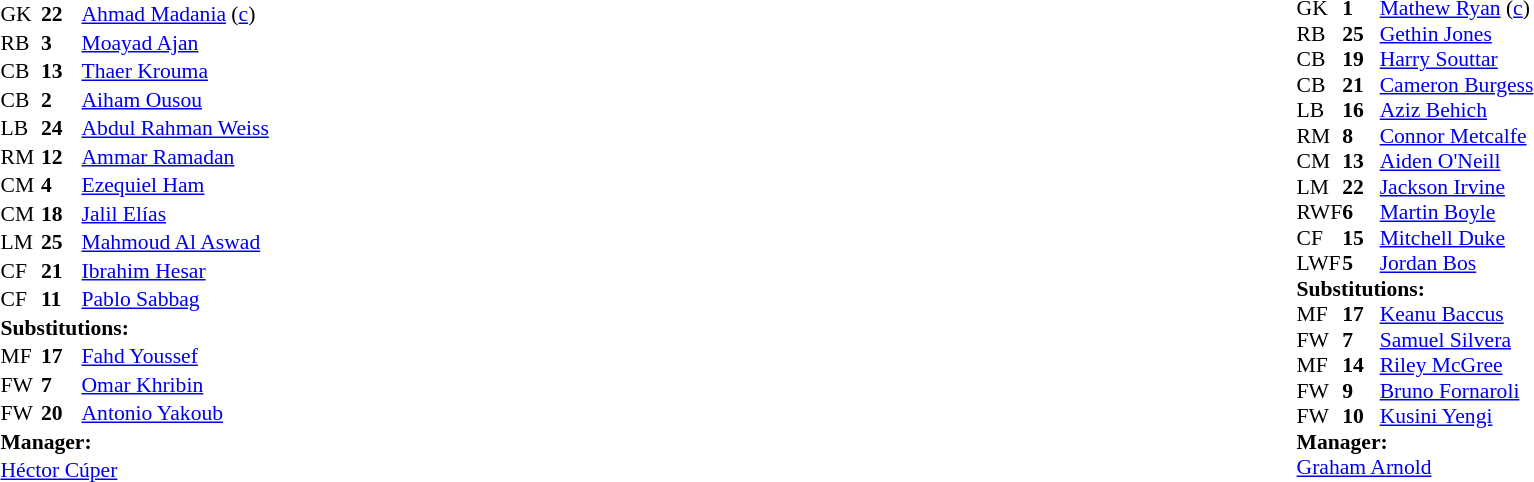<table width="100%">
<tr>
<td valign="top" width="40%"><br><table style="font-size:90%; cellspacing="0" cellpadding="0">
<tr>
<th width=25></th>
<th width=25></th>
</tr>
<tr>
<td>GK</td>
<td><strong>22</strong></td>
<td><a href='#'>Ahmad Madania</a> (<a href='#'>c</a>)</td>
</tr>
<tr>
<td>RB</td>
<td><strong>3</strong></td>
<td><a href='#'>Moayad Ajan</a></td>
</tr>
<tr>
<td>CB</td>
<td><strong>13</strong></td>
<td><a href='#'>Thaer Krouma</a></td>
</tr>
<tr>
<td>CB</td>
<td><strong>2</strong></td>
<td><a href='#'>Aiham Ousou</a></td>
</tr>
<tr>
<td>LB</td>
<td><strong>24</strong></td>
<td><a href='#'>Abdul Rahman Weiss</a></td>
</tr>
<tr>
<td>RM</td>
<td><strong>12</strong></td>
<td><a href='#'>Ammar Ramadan</a></td>
</tr>
<tr>
<td>CM</td>
<td><strong>4</strong></td>
<td><a href='#'>Ezequiel Ham</a></td>
</tr>
<tr>
<td>CM</td>
<td><strong>18</strong></td>
<td><a href='#'>Jalil Elías</a></td>
</tr>
<tr>
<td>LM</td>
<td><strong>25</strong></td>
<td><a href='#'>Mahmoud Al Aswad</a></td>
<td></td>
<td></td>
</tr>
<tr>
<td>CF</td>
<td><strong>21</strong></td>
<td><a href='#'>Ibrahim Hesar</a></td>
<td></td>
<td></td>
</tr>
<tr>
<td>CF</td>
<td><strong>11</strong></td>
<td><a href='#'>Pablo Sabbag</a></td>
<td></td>
<td></td>
</tr>
<tr>
<td colspan=3><strong>Substitutions:</strong></td>
</tr>
<tr>
<td>MF</td>
<td><strong>17</strong></td>
<td><a href='#'>Fahd Youssef</a></td>
<td></td>
<td></td>
</tr>
<tr>
<td>FW</td>
<td><strong>7</strong></td>
<td><a href='#'>Omar Khribin</a></td>
<td></td>
<td></td>
</tr>
<tr>
<td>FW</td>
<td><strong>20</strong></td>
<td><a href='#'>Antonio Yakoub</a></td>
<td></td>
<td></td>
</tr>
<tr>
<td colspan=3><strong>Manager:</strong></td>
</tr>
<tr>
<td colspan=3> <a href='#'>Héctor Cúper</a></td>
</tr>
</table>
</td>
<td valign="top"></td>
<td valign="top" width="50%"><br><table style="font-size:90%; margin:auto" cellspacing="0" cellpadding="0">
<tr>
<th width=25></th>
<th width=25></th>
</tr>
<tr>
<td>GK</td>
<td><strong>1</strong></td>
<td><a href='#'>Mathew Ryan</a> (<a href='#'>c</a>)</td>
</tr>
<tr>
<td>RB</td>
<td><strong>25</strong></td>
<td><a href='#'>Gethin Jones</a></td>
</tr>
<tr>
<td>CB</td>
<td><strong>19</strong></td>
<td><a href='#'>Harry Souttar</a></td>
</tr>
<tr>
<td>CB</td>
<td><strong>21</strong></td>
<td><a href='#'>Cameron Burgess</a></td>
</tr>
<tr>
<td>LB</td>
<td><strong>16</strong></td>
<td><a href='#'>Aziz Behich</a></td>
</tr>
<tr>
<td>RM</td>
<td><strong>8</strong></td>
<td><a href='#'>Connor Metcalfe</a></td>
<td></td>
<td></td>
</tr>
<tr>
<td>CM</td>
<td><strong>13</strong></td>
<td><a href='#'>Aiden O'Neill</a></td>
<td></td>
<td></td>
</tr>
<tr>
<td>LM</td>
<td><strong>22</strong></td>
<td><a href='#'>Jackson Irvine</a></td>
</tr>
<tr>
<td>RWF</td>
<td><strong>6</strong></td>
<td><a href='#'>Martin Boyle</a></td>
<td></td>
<td></td>
</tr>
<tr>
<td>CF</td>
<td><strong>15</strong></td>
<td><a href='#'>Mitchell Duke</a></td>
<td></td>
<td></td>
</tr>
<tr>
<td>LWF</td>
<td><strong>5</strong></td>
<td><a href='#'>Jordan Bos</a></td>
<td></td>
<td></td>
</tr>
<tr>
<td colspan=3><strong>Substitutions:</strong></td>
</tr>
<tr>
<td>MF</td>
<td><strong>17</strong></td>
<td><a href='#'>Keanu Baccus</a></td>
<td></td>
<td></td>
</tr>
<tr>
<td>FW</td>
<td><strong>7</strong></td>
<td><a href='#'>Samuel Silvera</a></td>
<td></td>
<td></td>
</tr>
<tr>
<td>MF</td>
<td><strong>14</strong></td>
<td><a href='#'>Riley McGree</a></td>
<td></td>
<td></td>
</tr>
<tr>
<td>FW</td>
<td><strong>9</strong></td>
<td><a href='#'>Bruno Fornaroli</a></td>
<td></td>
<td></td>
</tr>
<tr>
<td>FW</td>
<td><strong>10</strong></td>
<td><a href='#'>Kusini Yengi</a></td>
<td></td>
<td></td>
</tr>
<tr>
<td colspan=3><strong>Manager:</strong></td>
</tr>
<tr>
<td colspan=3><a href='#'>Graham Arnold</a></td>
</tr>
</table>
</td>
</tr>
</table>
